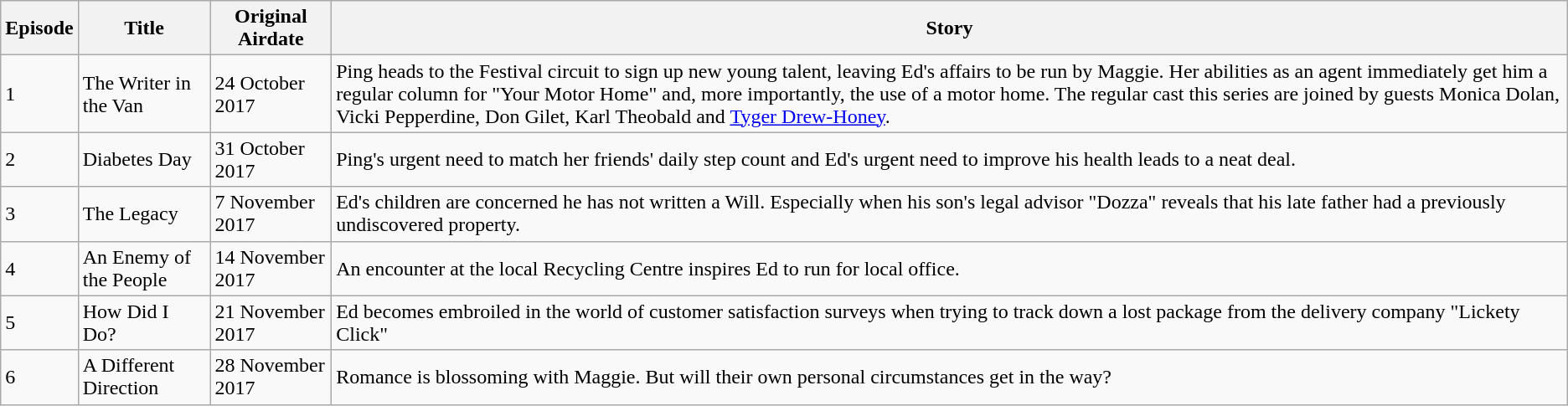<table class="wikitable">
<tr>
<th>Episode</th>
<th>Title</th>
<th>Original Airdate</th>
<th>Story</th>
</tr>
<tr --->
<td>1</td>
<td>The Writer in the Van</td>
<td>24 October 2017</td>
<td>Ping heads to the Festival circuit to sign up new young talent, leaving Ed's affairs to be run by Maggie. Her abilities as an agent immediately get him a regular column for "Your Motor Home" and, more importantly, the use of a motor home. The regular cast this series are joined by guests Monica Dolan, Vicki Pepperdine, Don Gilet, Karl Theobald and <a href='#'>Tyger Drew-Honey</a>.</td>
</tr>
<tr>
<td>2</td>
<td>Diabetes Day</td>
<td>31 October 2017</td>
<td>Ping's urgent need to match her friends' daily step count and Ed's urgent need to improve his health leads to a neat deal.</td>
</tr>
<tr>
<td>3</td>
<td>The Legacy</td>
<td>7 November 2017</td>
<td>Ed's children are concerned he has not written a Will. Especially when his son's legal advisor "Dozza" reveals that his late father had a previously undiscovered property.</td>
</tr>
<tr>
<td>4</td>
<td>An Enemy of the People</td>
<td>14 November 2017</td>
<td>An encounter at the local Recycling Centre inspires Ed to run for local office.</td>
</tr>
<tr>
<td>5</td>
<td>How Did I Do?</td>
<td>21 November 2017</td>
<td>Ed becomes embroiled in the world of customer satisfaction surveys when trying to track down a lost package from the delivery company "Lickety Click"</td>
</tr>
<tr>
<td>6</td>
<td>A Different Direction</td>
<td>28 November 2017</td>
<td>Romance is blossoming with Maggie. But will their own personal circumstances get in the way?</td>
</tr>
</table>
